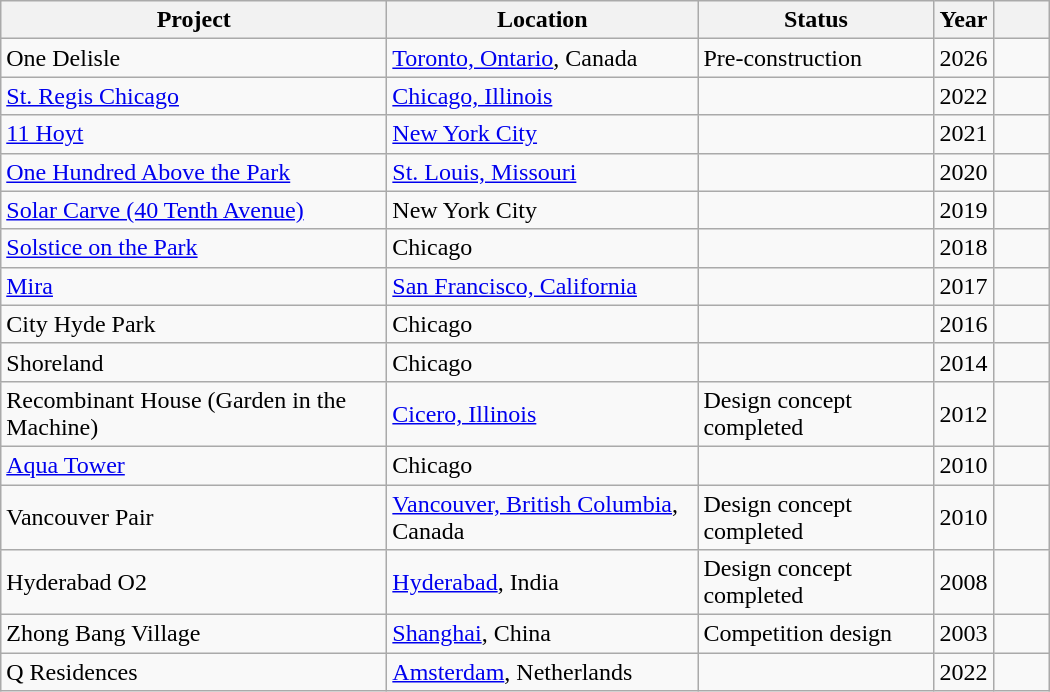<table class="wikitable sortable">
<tr>
<th width="250">Project</th>
<th width="200">Location</th>
<th width="150">Status</th>
<th width="30" align="center">Year</th>
<th width="30"></th>
</tr>
<tr>
<td>One Delisle</td>
<td><a href='#'>Toronto, Ontario</a>, Canada</td>
<td>Pre-construction</td>
<td>2026</td>
<td></td>
</tr>
<tr>
<td><a href='#'>St. Regis Chicago</a></td>
<td align="left"><a href='#'>Chicago, Illinois</a></td>
<td></td>
<td>2022</td>
<td></td>
</tr>
<tr>
<td><a href='#'>11 Hoyt</a></td>
<td align="left"><a href='#'>New York City</a></td>
<td></td>
<td>2021</td>
<td></td>
</tr>
<tr>
<td><a href='#'>One Hundred Above the Park</a></td>
<td><a href='#'>St. Louis, Missouri</a></td>
<td></td>
<td>2020</td>
<td></td>
</tr>
<tr>
<td><a href='#'>Solar Carve (40 Tenth Avenue)</a></td>
<td align="left">New York City</td>
<td></td>
<td>2019</td>
<td></td>
</tr>
<tr>
<td><a href='#'>Solstice on the Park</a></td>
<td align="left">Chicago</td>
<td></td>
<td>2018</td>
<td></td>
</tr>
<tr>
<td><a href='#'>Mira</a></td>
<td align="left"><a href='#'>San Francisco, California</a></td>
<td></td>
<td>2017</td>
<td></td>
</tr>
<tr>
<td>City Hyde Park</td>
<td align="left">Chicago</td>
<td></td>
<td>2016</td>
<td></td>
</tr>
<tr>
<td>Shoreland</td>
<td align="left">Chicago</td>
<td></td>
<td>2014</td>
<td></td>
</tr>
<tr>
<td>Recombinant House (Garden in the Machine)</td>
<td align="left"><a href='#'>Cicero, Illinois</a></td>
<td>Design concept completed</td>
<td>2012</td>
<td></td>
</tr>
<tr>
<td><a href='#'>Aqua Tower</a></td>
<td align="left">Chicago</td>
<td></td>
<td>2010</td>
<td></td>
</tr>
<tr>
<td>Vancouver Pair</td>
<td align="left"><a href='#'>Vancouver, British Columbia</a>, Canada</td>
<td>Design concept completed</td>
<td>2010</td>
<td></td>
</tr>
<tr>
<td>Hyderabad O2</td>
<td align="left"><a href='#'>Hyderabad</a>, India</td>
<td>Design concept completed</td>
<td>2008</td>
<td></td>
</tr>
<tr>
<td>Zhong Bang Village</td>
<td align="left"><a href='#'>Shanghai</a>, China</td>
<td>Competition design</td>
<td>2003</td>
<td></td>
</tr>
<tr>
<td>Q Residences</td>
<td><a href='#'>Amsterdam</a>, Netherlands</td>
<td></td>
<td>2022</td>
<td></td>
</tr>
</table>
